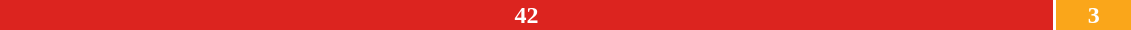<table style="width:60%; text-align:center;">
<tr style="color:white;">
<td style="background:#DC241f; width:93.3%;"><strong>42</strong></td>
<td style="background:#FAA61A; width:6.7;"><strong>3</strong></td>
</tr>
<tr>
<td><span></span></td>
<td><span></span></td>
</tr>
</table>
